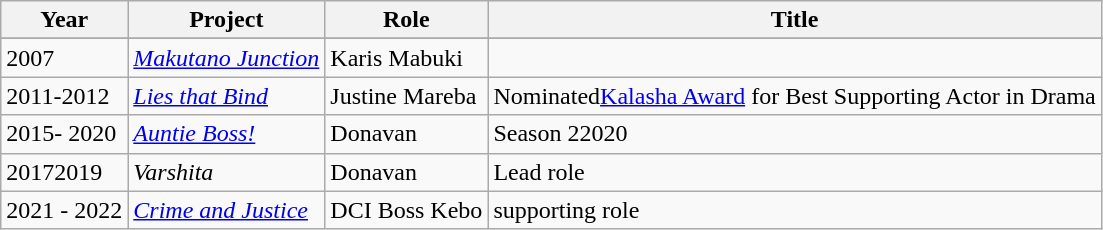<table class="wikitable sortable">
<tr>
<th>Year</th>
<th>Project</th>
<th>Role</th>
<th>Title</th>
</tr>
<tr>
</tr>
<tr>
<td>2007</td>
<td><em><a href='#'>Makutano Junction</a></em></td>
<td>Karis Mabuki</td>
<td></td>
</tr>
<tr>
<td>2011-2012</td>
<td><em><a href='#'>Lies that Bind</a></em></td>
<td>Justine Mareba</td>
<td>Nominated<a href='#'>Kalasha Award</a> for Best Supporting Actor in Drama</td>
</tr>
<tr>
<td>2015- 2020</td>
<td><em><a href='#'>Auntie Boss!</a></em></td>
<td>Donavan</td>
<td>Season 22020</td>
</tr>
<tr>
<td>20172019</td>
<td><em>Varshita</em></td>
<td>Donavan</td>
<td>Lead role</td>
</tr>
<tr>
<td>2021 - 2022</td>
<td><em><a href='#'>Crime and Justice</a></em></td>
<td>DCI Boss Kebo</td>
<td>supporting role</td>
</tr>
</table>
